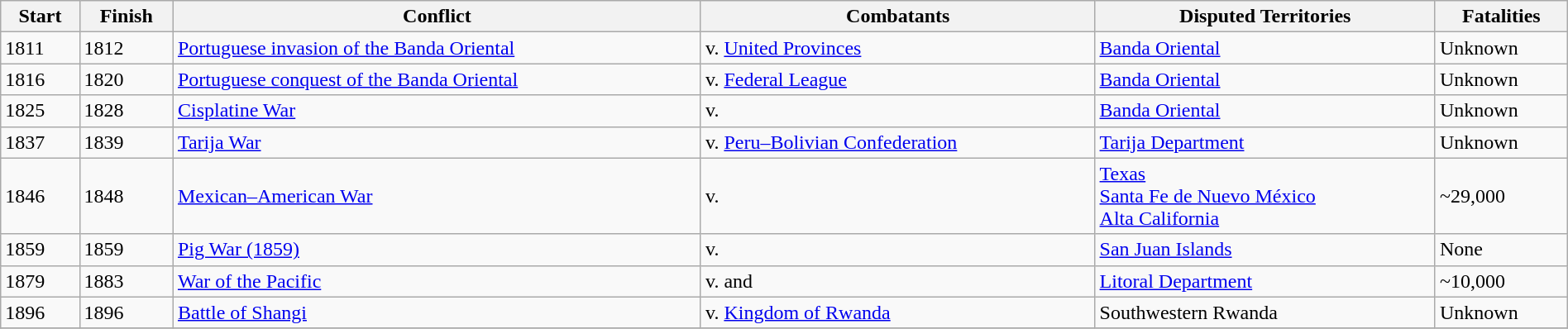<table class="sortable wikitable" width=100%>
<tr>
<th>Start</th>
<th>Finish</th>
<th>Conflict</th>
<th>Combatants</th>
<th>Disputed Territories</th>
<th>Fatalities</th>
</tr>
<tr>
<td>1811</td>
<td>1812</td>
<td><a href='#'>Portuguese invasion of the Banda Oriental</a></td>
<td> v.  <a href='#'>United Provinces</a></td>
<td><a href='#'>Banda Oriental</a></td>
<td>Unknown</td>
</tr>
<tr>
<td>1816</td>
<td>1820</td>
<td><a href='#'>Portuguese conquest of the Banda Oriental</a></td>
<td> v.  <a href='#'>Federal League</a></td>
<td><a href='#'>Banda Oriental</a></td>
<td>Unknown</td>
</tr>
<tr>
<td>1825</td>
<td>1828</td>
<td><a href='#'>Cisplatine War</a></td>
<td> v. </td>
<td><a href='#'>Banda Oriental</a></td>
<td>Unknown</td>
</tr>
<tr>
<td>1837</td>
<td>1839</td>
<td><a href='#'>Tarija War</a></td>
<td> v.   <a href='#'>Peru–Bolivian Confederation</a></td>
<td><a href='#'>Tarija Department</a></td>
<td>Unknown</td>
</tr>
<tr>
<td>1846</td>
<td>1848</td>
<td><a href='#'>Mexican–American War</a></td>
<td> v. </td>
<td><a href='#'>Texas</a><br><a href='#'>Santa Fe de Nuevo México</a><br><a href='#'>Alta California</a></td>
<td>~29,000</td>
</tr>
<tr>
<td>1859</td>
<td>1859</td>
<td><a href='#'>Pig War (1859)</a></td>
<td> v.  </td>
<td><a href='#'>San Juan Islands</a></td>
<td>None</td>
</tr>
<tr>
<td>1879</td>
<td>1883</td>
<td><a href='#'>War of the Pacific</a></td>
<td> v.  and </td>
<td><a href='#'>Litoral Department</a></td>
<td>~10,000</td>
</tr>
<tr>
<td>1896</td>
<td>1896</td>
<td><a href='#'>Battle of Shangi</a></td>
<td> v. <a href='#'>Kingdom of Rwanda</a></td>
<td>Southwestern Rwanda</td>
<td>Unknown</td>
</tr>
<tr>
</tr>
</table>
